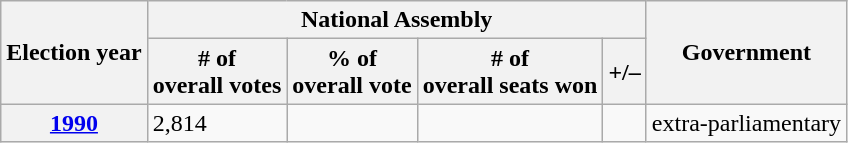<table class=wikitable>
<tr>
<th rowspan=2>Election year</th>
<th colspan=4>National Assembly</th>
<th rowspan=2>Government</th>
</tr>
<tr>
<th># of<br>overall votes</th>
<th>% of<br>overall vote</th>
<th># of<br>overall seats won</th>
<th>+/–</th>
</tr>
<tr>
<th><a href='#'>1990</a></th>
<td>2,814</td>
<td></td>
<td></td>
<td></td>
<td>extra-parliamentary</td>
</tr>
</table>
